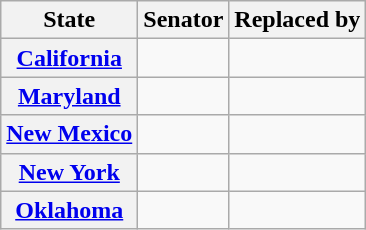<table class="wikitable sortable plainrowheaders">
<tr>
<th scope="col">State</th>
<th scope="col">Senator</th>
<th scope="col">Replaced by</th>
</tr>
<tr>
<th><a href='#'>California</a></th>
<td></td>
<td></td>
</tr>
<tr>
<th><a href='#'>Maryland</a></th>
<td></td>
<td></td>
</tr>
<tr>
<th><a href='#'>New Mexico</a></th>
<td></td>
<td></td>
</tr>
<tr>
<th><a href='#'>New York</a></th>
<td></td>
<td></td>
</tr>
<tr>
<th><a href='#'>Oklahoma</a></th>
<td><br></td>
<td><br></td>
</tr>
</table>
